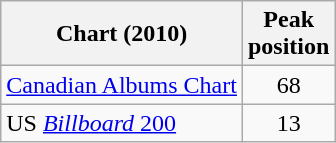<table class="wikitable sortable">
<tr>
<th>Chart (2010)</th>
<th>Peak<br>position</th>
</tr>
<tr>
<td><a href='#'>Canadian Albums Chart</a></td>
<td style="text-align:center;">68</td>
</tr>
<tr>
<td>US <a href='#'><em>Billboard</em> 200</a></td>
<td style="text-align:center;">13</td>
</tr>
</table>
